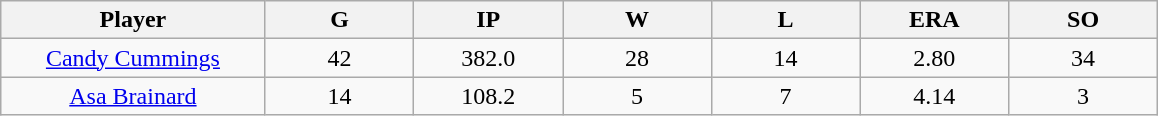<table class="wikitable sortable">
<tr>
<th bgcolor="#DDDDFF" width="16%">Player</th>
<th bgcolor="#DDDDFF" width="9%">G</th>
<th bgcolor="#DDDDFF" width="9%">IP</th>
<th bgcolor="#DDDDFF" width="9%">W</th>
<th bgcolor="#DDDDFF" width="9%">L</th>
<th bgcolor="#DDDDFF" width="9%">ERA</th>
<th bgcolor="#DDDDFF" width="9%">SO</th>
</tr>
<tr align=center>
<td><a href='#'>Candy Cummings</a></td>
<td>42</td>
<td>382.0</td>
<td>28</td>
<td>14</td>
<td>2.80</td>
<td>34</td>
</tr>
<tr align=center>
<td><a href='#'>Asa Brainard</a></td>
<td>14</td>
<td>108.2</td>
<td>5</td>
<td>7</td>
<td>4.14</td>
<td>3</td>
</tr>
</table>
